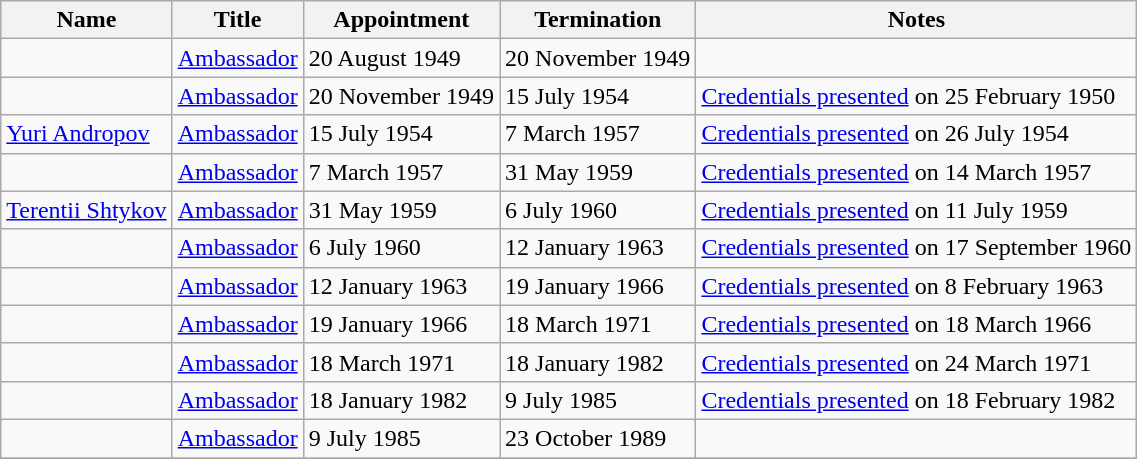<table class="wikitable">
<tr valign="middle">
<th>Name</th>
<th>Title</th>
<th>Appointment</th>
<th>Termination</th>
<th>Notes</th>
</tr>
<tr>
<td></td>
<td><a href='#'>Ambassador</a></td>
<td>20 August 1949</td>
<td>20 November 1949</td>
<td></td>
</tr>
<tr>
<td></td>
<td><a href='#'>Ambassador</a></td>
<td>20 November 1949</td>
<td>15 July 1954</td>
<td><a href='#'>Credentials presented</a> on 25 February 1950</td>
</tr>
<tr>
<td><a href='#'>Yuri Andropov</a></td>
<td><a href='#'>Ambassador</a></td>
<td>15 July 1954</td>
<td>7 March 1957</td>
<td><a href='#'>Credentials presented</a> on 26 July 1954</td>
</tr>
<tr>
<td></td>
<td><a href='#'>Ambassador</a></td>
<td>7 March 1957</td>
<td>31 May 1959</td>
<td><a href='#'>Credentials presented</a> on 14 March 1957</td>
</tr>
<tr>
<td><a href='#'>Terentii Shtykov</a></td>
<td><a href='#'>Ambassador</a></td>
<td>31 May 1959</td>
<td>6 July 1960</td>
<td><a href='#'>Credentials presented</a> on 11 July 1959</td>
</tr>
<tr>
<td></td>
<td><a href='#'>Ambassador</a></td>
<td>6 July 1960</td>
<td>12 January 1963</td>
<td><a href='#'>Credentials presented</a> on 17 September 1960</td>
</tr>
<tr>
<td></td>
<td><a href='#'>Ambassador</a></td>
<td>12 January 1963</td>
<td>19 January 1966</td>
<td><a href='#'>Credentials presented</a> on 8 February 1963</td>
</tr>
<tr>
<td></td>
<td><a href='#'>Ambassador</a></td>
<td>19 January 1966</td>
<td>18 March 1971</td>
<td><a href='#'>Credentials presented</a> on 18 March 1966</td>
</tr>
<tr>
<td></td>
<td><a href='#'>Ambassador</a></td>
<td>18 March 1971</td>
<td>18 January 1982</td>
<td><a href='#'>Credentials presented</a> on 24 March 1971</td>
</tr>
<tr>
<td></td>
<td><a href='#'>Ambassador</a></td>
<td>18 January 1982</td>
<td>9 July 1985</td>
<td><a href='#'>Credentials presented</a> on 18 February 1982</td>
</tr>
<tr>
<td></td>
<td><a href='#'>Ambassador</a></td>
<td>9 July 1985</td>
<td>23 October 1989</td>
<td></td>
</tr>
<tr>
</tr>
</table>
